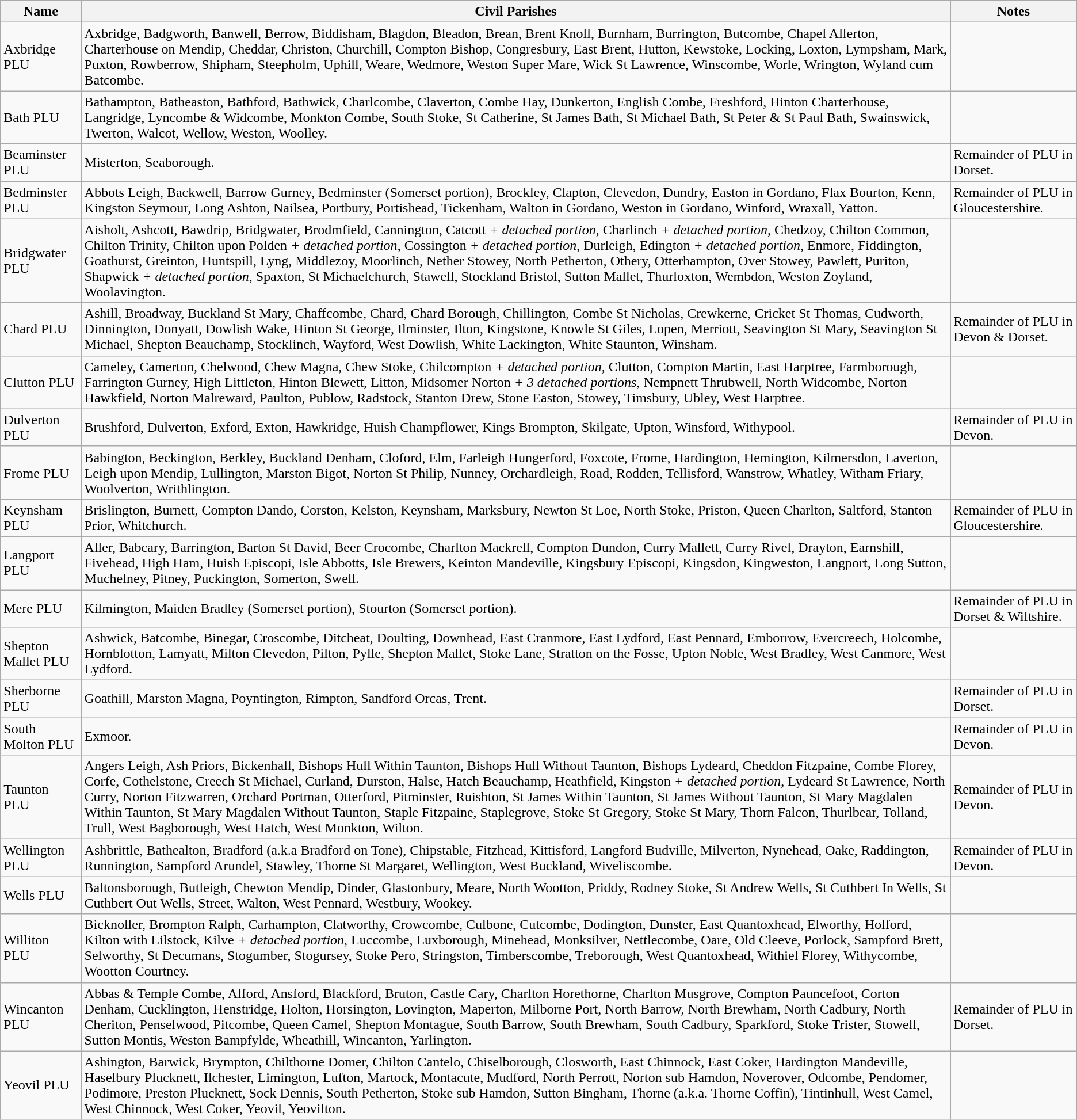<table class="wikitable">
<tr>
<th>Name</th>
<th>Civil Parishes</th>
<th>Notes</th>
</tr>
<tr>
<td>Axbridge PLU</td>
<td>Axbridge, Badgworth, Banwell, Berrow, Biddisham, Blagdon, Bleadon, Brean, Brent Knoll, Burnham, Burrington, Butcombe, Chapel Allerton, Charterhouse on Mendip, Cheddar, Christon, Churchill, Compton Bishop, Congresbury, East Brent, Hutton, Kewstoke, Locking, Loxton, Lympsham, Mark, Puxton, Rowberrow, Shipham, Steepholm, Uphill, Weare, Wedmore, Weston Super Mare, Wick St Lawrence, Winscombe, Worle, Wrington, Wyland cum Batcombe.</td>
<td></td>
</tr>
<tr>
<td>Bath PLU</td>
<td>Bathampton, Batheaston, Bathford, Bathwick, Charlcombe, Claverton, Combe Hay, Dunkerton, English Combe, Freshford, Hinton Charterhouse, Langridge, Lyncombe & Widcombe, Monkton Combe, South Stoke, St Catherine, St James Bath, St Michael Bath, St Peter & St Paul Bath, Swainswick, Twerton, Walcot, Wellow, Weston, Woolley.</td>
<td></td>
</tr>
<tr>
<td>Beaminster PLU</td>
<td>Misterton, Seaborough.</td>
<td>Remainder of PLU in Dorset.</td>
</tr>
<tr>
<td>Bedminster PLU</td>
<td>Abbots Leigh, Backwell, Barrow Gurney, Bedminster (Somerset portion), Brockley, Clapton, Clevedon, Dundry, Easton in Gordano, Flax Bourton, Kenn, Kingston Seymour, Long Ashton, Nailsea, Portbury, Portishead, Tickenham, Walton in Gordano, Weston in Gordano, Winford, Wraxall, Yatton.</td>
<td>Remainder of PLU in Gloucestershire.</td>
</tr>
<tr>
<td>Bridgwater PLU</td>
<td>Aisholt, Ashcott, Bawdrip, Bridgwater, Brodmfield, Cannington, Catcott <em>+ detached portion</em>, Charlinch <em>+ detached portion</em>, Chedzoy, Chilton Common, Chilton Trinity, Chilton upon Polden <em>+ detached portion</em>, Cossington <em>+ detached portion</em>, Durleigh, Edington <em>+ detached portion</em>, Enmore, Fiddington, Goathurst, Greinton, Huntspill, Lyng, Middlezoy, Moorlinch, Nether Stowey, North Petherton, Othery, Otterhampton, Over Stowey, Pawlett, Puriton, Shapwick <em>+ detached portion</em>, Spaxton, St Michaelchurch, Stawell, Stockland Bristol, Sutton Mallet, Thurloxton, Wembdon, Weston Zoyland, Woolavington.</td>
<td></td>
</tr>
<tr>
<td>Chard PLU</td>
<td>Ashill, Broadway, Buckland St Mary, Chaffcombe, Chard, Chard Borough, Chillington, Combe St Nicholas, Crewkerne, Cricket St Thomas, Cudworth, Dinnington, Donyatt, Dowlish Wake, Hinton St George, Ilminster, Ilton, Kingstone, Knowle St Giles, Lopen, Merriott, Seavington St Mary, Seavington St Michael, Shepton Beauchamp, Stocklinch, Wayford, West Dowlish, White Lackington, White Staunton, Winsham.</td>
<td>Remainder of PLU in Devon & Dorset.</td>
</tr>
<tr>
<td>Clutton PLU</td>
<td>Cameley, Camerton, Chelwood, Chew Magna, Chew Stoke, Chilcompton <em>+ detached portion</em>, Clutton, Compton Martin, East Harptree, Farmborough, Farrington Gurney, High Littleton, Hinton Blewett, Litton, Midsomer Norton <em>+ 3 detached portions</em>, Nempnett Thrubwell, North Widcombe, Norton Hawkfield, Norton Malreward, Paulton, Publow, Radstock, Stanton Drew, Stone Easton, Stowey, Timsbury, Ubley, West Harptree.</td>
<td></td>
</tr>
<tr>
<td>Dulverton PLU</td>
<td>Brushford, Dulverton, Exford, Exton, Hawkridge, Huish Champflower, Kings Brompton, Skilgate, Upton, Winsford, Withypool.</td>
<td>Remainder of PLU in Devon.</td>
</tr>
<tr>
<td>Frome PLU</td>
<td>Babington, Beckington, Berkley, Buckland Denham, Cloford, Elm, Farleigh Hungerford, Foxcote, Frome, Hardington, Hemington, Kilmersdon, Laverton, Leigh upon Mendip, Lullington, Marston Bigot, Norton St Philip, Nunney, Orchardleigh, Road, Rodden, Tellisford, Wanstrow, Whatley, Witham Friary, Woolverton, Writhlington.</td>
<td></td>
</tr>
<tr>
<td>Keynsham PLU</td>
<td>Brislington, Burnett, Compton Dando, Corston, Kelston, Keynsham, Marksbury, Newton St Loe, North Stoke, Priston, Queen Charlton, Saltford, Stanton Prior, Whitchurch.</td>
<td>Remainder of PLU in Gloucestershire.</td>
</tr>
<tr>
<td>Langport PLU</td>
<td>Aller, Babcary, Barrington, Barton St David, Beer Crocombe, Charlton Mackrell, Compton Dundon, Curry Mallett, Curry Rivel, Drayton, Earnshill, Fivehead, High Ham, Huish Episcopi, Isle Abbotts, Isle Brewers, Keinton Mandeville, Kingsbury Episcopi, Kingsdon, Kingweston, Langport, Long Sutton, Muchelney, Pitney, Puckington, Somerton, Swell.</td>
<td></td>
</tr>
<tr>
<td>Mere PLU</td>
<td>Kilmington, Maiden Bradley (Somerset portion), Stourton (Somerset portion).</td>
<td>Remainder of PLU in Dorset & Wiltshire.</td>
</tr>
<tr>
<td>Shepton Mallet PLU</td>
<td>Ashwick, Batcombe, Binegar, Croscombe, Ditcheat, Doulting, Downhead, East Cranmore, East Lydford, East Pennard, Emborrow, Evercreech, Holcombe, Hornblotton, Lamyatt, Milton Clevedon, Pilton, Pylle, Shepton Mallet, Stoke Lane, Stratton on the Fosse, Upton Noble, West Bradley, West Canmore, West Lydford.</td>
<td></td>
</tr>
<tr>
<td>Sherborne PLU</td>
<td>Goathill, Marston Magna, Poyntington, Rimpton, Sandford Orcas, Trent.</td>
<td>Remainder of PLU in Dorset.</td>
</tr>
<tr>
<td>South Molton PLU</td>
<td>Exmoor.</td>
<td>Remainder of PLU in Devon.</td>
</tr>
<tr>
<td>Taunton PLU</td>
<td>Angers Leigh, Ash Priors, Bickenhall, Bishops Hull Within Taunton, Bishops Hull Without Taunton, Bishops Lydeard, Cheddon Fitzpaine, Combe Florey, Corfe, Cothelstone, Creech St Michael, Curland, Durston, Halse, Hatch Beauchamp, Heathfield, Kingston <em>+ detached portion</em>, Lydeard St Lawrence, North Curry, Norton Fitzwarren, Orchard Portman, Otterford, Pitminster, Ruishton, St James Within Taunton, St James Without Taunton, St Mary Magdalen Within Taunton, St Mary Magdalen Without Taunton, Staple Fitzpaine, Staplegrove, Stoke St Gregory, Stoke St Mary, Thorn Falcon, Thurlbear, Tolland, Trull, West Bagborough, West Hatch, West Monkton, Wilton.</td>
<td>Remainder of PLU in Devon.</td>
</tr>
<tr>
<td>Wellington PLU</td>
<td>Ashbrittle, Bathealton, Bradford (a.k.a Bradford on Tone), Chipstable, Fitzhead, Kittisford, Langford Budville, Milverton, Nynehead, Oake, Raddington, Runnington, Sampford Arundel, Stawley, Thorne St Margaret, Wellington, West Buckland, Wiveliscombe.</td>
<td>Remainder of PLU in Devon.</td>
</tr>
<tr>
<td>Wells PLU</td>
<td>Baltonsborough, Butleigh, Chewton Mendip, Dinder, Glastonbury, Meare, North Wootton, Priddy, Rodney Stoke, St Andrew Wells, St Cuthbert In Wells, St Cuthbert Out Wells, Street, Walton, West Pennard, Westbury, Wookey.</td>
<td></td>
</tr>
<tr>
<td>Williton PLU</td>
<td>Bicknoller, Brompton Ralph, Carhampton, Clatworthy, Crowcombe, Culbone, Cutcombe, Dodington, Dunster, East Quantoxhead, Elworthy, Holford, Kilton with Lilstock, Kilve <em>+ detached portion</em>, Luccombe, Luxborough, Minehead, Monksilver, Nettlecombe, Oare, Old Cleeve, Porlock, Sampford Brett, Selworthy, St Decumans, Stogumber, Stogursey, Stoke Pero, Stringston, Timberscombe, Treborough, West Quantoxhead, Withiel Florey, Withycombe, Wootton Courtney.</td>
<td></td>
</tr>
<tr>
<td>Wincanton PLU</td>
<td>Abbas & Temple Combe, Alford, Ansford, Blackford, Bruton, Castle Cary, Charlton Horethorne, Charlton Musgrove, Compton Pauncefoot, Corton Denham, Cucklington, Henstridge, Holton, Horsington, Lovington, Maperton, Milborne Port, North Barrow, North Brewham, North Cadbury, North Cheriton, Penselwood, Pitcombe, Queen Camel, Shepton Montague, South Barrow, South Brewham, South Cadbury, Sparkford, Stoke Trister, Stowell, Sutton Montis, Weston Bampfylde, Wheathill, Wincanton, Yarlington.</td>
<td>Remainder of PLU in Dorset.</td>
</tr>
<tr>
<td>Yeovil PLU</td>
<td>Ashington, Barwick, Brympton, Chilthorne Domer, Chilton Cantelo, Chiselborough, Closworth, East Chinnock, East Coker, Hardington Mandeville, Haselbury Plucknett, Ilchester, Limington, Lufton, Martock, Montacute, Mudford, North Perrott, Norton sub Hamdon, Noverover, Odcombe, Pendomer, Podimore, Preston Plucknett, Sock Dennis, South Petherton, Stoke sub Hamdon, Sutton Bingham, Thorne (a.k.a. Thorne Coffin), Tintinhull, West Camel, West Chinnock, West Coker, Yeovil, Yeovilton.</td>
<td></td>
</tr>
</table>
